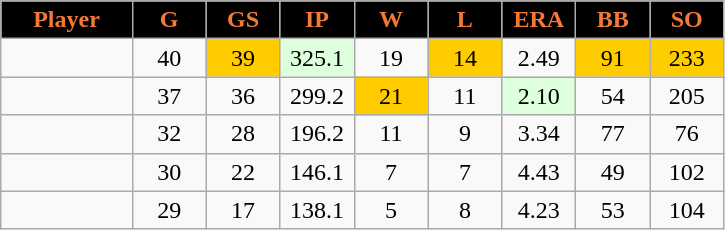<table class="wikitable sortable">
<tr>
<th style="background:black;color:#f47937;" width="16%">Player</th>
<th style="background:black;color:#f47937;" width="9%">G</th>
<th style="background:black;color:#f47937;" width="9%">GS</th>
<th style="background:black;color:#f47937;" width="9%">IP</th>
<th style="background:black;color:#f47937;" width="9%">W</th>
<th style="background:black;color:#f47937;" width="9%">L</th>
<th style="background:black;color:#f47937;" width="9%">ERA</th>
<th style="background:black;color:#f47937;" width="9%">BB</th>
<th style="background:black;color:#f47937;" width="9%">SO</th>
</tr>
<tr align="center">
<td></td>
<td>40</td>
<td bgcolor="#FFCC00">39</td>
<td bgcolor="#DDFFDD">325.1</td>
<td>19</td>
<td bgcolor="#FFCC00">14</td>
<td>2.49</td>
<td bgcolor="#FFCC00">91</td>
<td bgcolor="#FFCC00">233</td>
</tr>
<tr align="center">
<td></td>
<td>37</td>
<td>36</td>
<td>299.2</td>
<td bgcolor="#FFCC00">21</td>
<td>11</td>
<td bgcolor="#DDFFDD">2.10</td>
<td>54</td>
<td>205</td>
</tr>
<tr align="center">
<td></td>
<td>32</td>
<td>28</td>
<td>196.2</td>
<td>11</td>
<td>9</td>
<td>3.34</td>
<td>77</td>
<td>76</td>
</tr>
<tr align="center">
<td></td>
<td>30</td>
<td>22</td>
<td>146.1</td>
<td>7</td>
<td>7</td>
<td>4.43</td>
<td>49</td>
<td>102</td>
</tr>
<tr align="center">
<td></td>
<td>29</td>
<td>17</td>
<td>138.1</td>
<td>5</td>
<td>8</td>
<td>4.23</td>
<td>53</td>
<td>104</td>
</tr>
</table>
